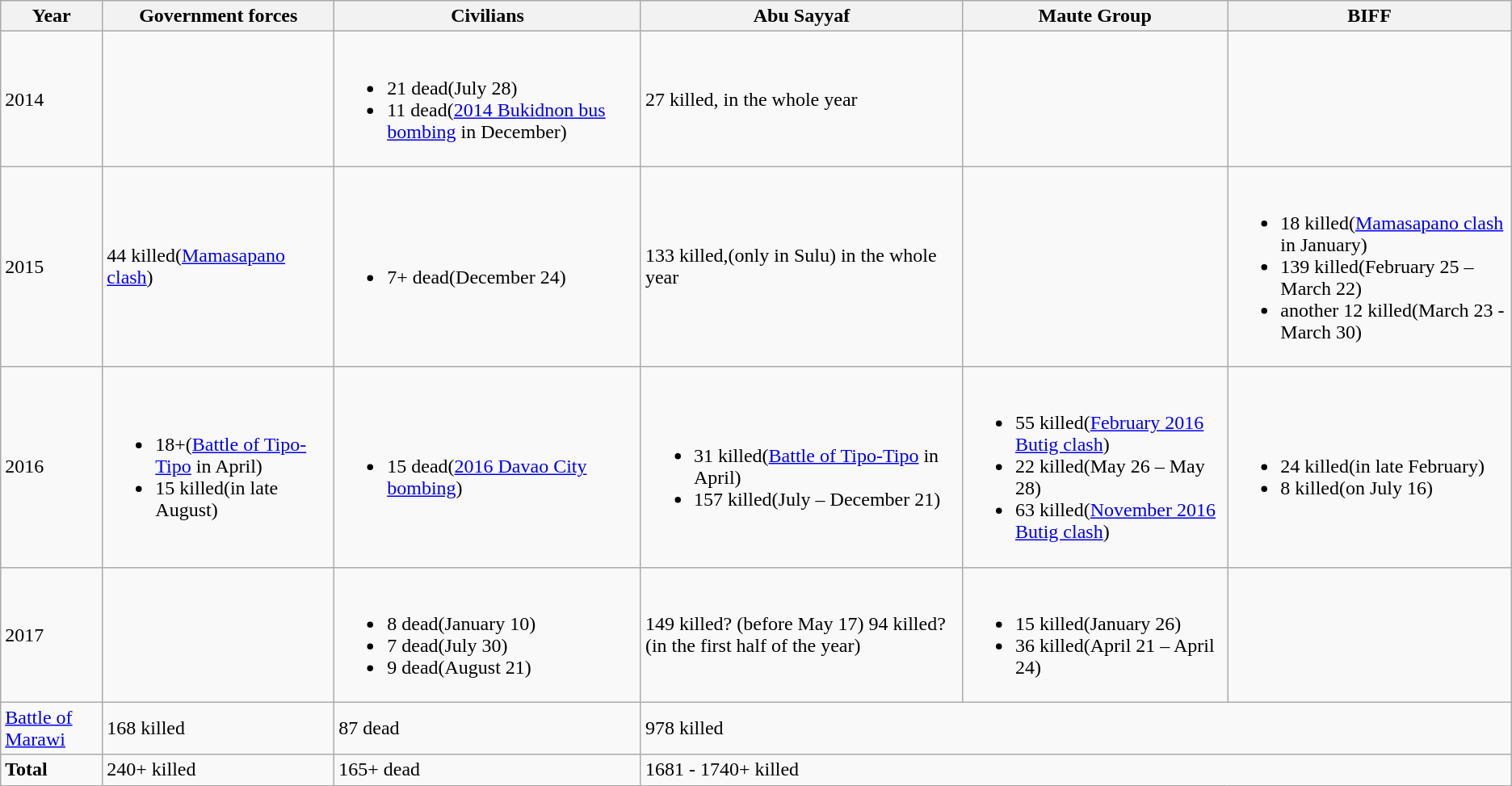<table class="wikitable">
<tr>
<th>Year</th>
<th>Government forces</th>
<th>Civilians</th>
<th>Abu Sayyaf</th>
<th>Maute Group</th>
<th>BIFF</th>
</tr>
<tr>
<td>2014</td>
<td></td>
<td><br><ul><li>21 dead(July 28)</li><li>11 dead(<a href='#'>2014 Bukidnon bus bombing</a> in December)</li></ul></td>
<td>27 killed, in the whole year</td>
<td></td>
<td></td>
</tr>
<tr>
<td>2015</td>
<td>44 killed(<a href='#'>Mamasapano clash</a>)</td>
<td><br><ul><li>7+ dead(December 24)</li></ul></td>
<td>133 killed,(only in Sulu) in the whole year</td>
<td></td>
<td><br><ul><li>18 killed(<a href='#'>Mamasapano clash</a> in January)</li><li>139 killed(February 25 – March 22)</li><li>another 12 killed(March 23 - March 30)</li></ul></td>
</tr>
<tr>
<td>2016</td>
<td><br><ul><li>18+(<a href='#'>Battle of Tipo-Tipo</a> in April)</li><li>15 killed(in late August)</li></ul></td>
<td><br><ul><li>15 dead(<a href='#'>2016 Davao City bombing</a>)</li></ul></td>
<td><br><ul><li>31 killed(<a href='#'>Battle of Tipo-Tipo</a> in April)</li><li>157 killed(July – December 21)</li></ul></td>
<td><br><ul><li>55 killed(<a href='#'>February 2016 Butig clash</a>)</li><li>22 killed(May 26 – May 28)</li><li>63 killed(<a href='#'>November 2016 Butig clash</a>)</li></ul></td>
<td><br><ul><li>24 killed(in late February)</li><li>8 killed(on July 16)</li></ul></td>
</tr>
<tr>
<td>2017</td>
<td></td>
<td><br><ul><li>8 dead(January 10)</li><li>7 dead(July 30)</li><li>9 dead(August 21)</li></ul></td>
<td>149 killed? (before May 17) 94 killed?(in the first half of the year)</td>
<td><br><ul><li>15 killed(January 26)</li><li>36 killed(April 21 – April 24)</li></ul></td>
<td></td>
</tr>
<tr>
<td><a href='#'>Battle of Marawi</a></td>
<td>168 killed</td>
<td>87 dead</td>
<td colspan="3">978 killed</td>
</tr>
<tr>
<td><strong>Total</strong></td>
<td>240+ killed</td>
<td>165+ dead</td>
<td colspan="3">1681 - 1740+ killed</td>
</tr>
</table>
